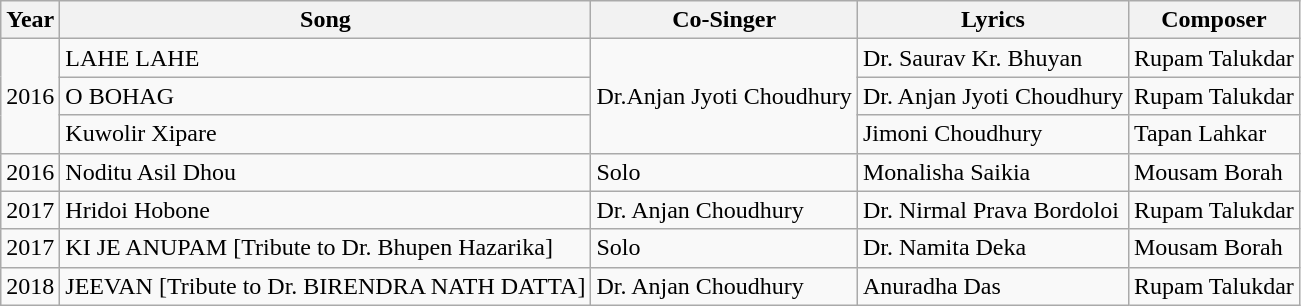<table class="wikitable">
<tr>
<th>Year</th>
<th>Song</th>
<th>Co-Singer</th>
<th>Lyrics</th>
<th>Composer</th>
</tr>
<tr>
<td rowspan="3">2016</td>
<td>LAHE LAHE</td>
<td rowspan="3">Dr.Anjan Jyoti Choudhury</td>
<td>Dr. Saurav Kr. Bhuyan</td>
<td>Rupam Talukdar</td>
</tr>
<tr>
<td>O BOHAG</td>
<td>Dr. Anjan Jyoti Choudhury</td>
<td>Rupam Talukdar</td>
</tr>
<tr>
<td>Kuwolir Xipare</td>
<td>Jimoni Choudhury</td>
<td>Tapan Lahkar</td>
</tr>
<tr>
<td>2016</td>
<td>Noditu Asil Dhou</td>
<td>Solo</td>
<td>Monalisha Saikia</td>
<td>Mousam Borah</td>
</tr>
<tr>
<td>2017</td>
<td>Hridoi Hobone</td>
<td>Dr. Anjan Choudhury</td>
<td>Dr. Nirmal Prava Bordoloi</td>
<td>Rupam Talukdar</td>
</tr>
<tr>
<td>2017</td>
<td>KI JE ANUPAM [Tribute to Dr. Bhupen Hazarika]</td>
<td>Solo</td>
<td>Dr. Namita Deka</td>
<td>Mousam Borah</td>
</tr>
<tr>
<td>2018</td>
<td>JEEVAN  [Tribute to Dr. BIRENDRA NATH DATTA]</td>
<td>Dr. Anjan Choudhury</td>
<td>Anuradha Das</td>
<td>Rupam Talukdar</td>
</tr>
</table>
